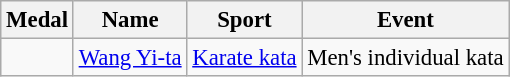<table class="wikitable sortable" style="font-size: 95%;">
<tr>
<th>Medal</th>
<th>Name</th>
<th>Sport</th>
<th>Event</th>
</tr>
<tr>
<td></td>
<td><a href='#'>Wang Yi-ta</a></td>
<td><a href='#'>Karate kata</a></td>
<td>Men's individual kata</td>
</tr>
</table>
